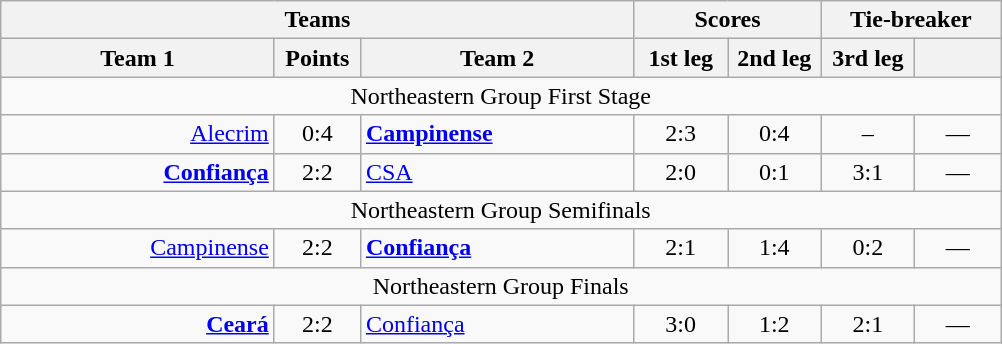<table class="wikitable" style="text-align:center;">
<tr>
<th colspan=3>Teams</th>
<th colspan=2>Scores</th>
<th colspan=2>Tie-breaker</th>
</tr>
<tr>
<th width="175">Team 1</th>
<th width="50">Points</th>
<th width="175">Team 2</th>
<th width="55">1st leg</th>
<th width="55">2nd leg</th>
<th width="55">3rd leg</th>
<th width="50"></th>
</tr>
<tr>
<td agin=center colspan="7">Northeastern Group First Stage</td>
</tr>
<tr>
<td align=right><a href='#'>Alecrim</a> </td>
<td>0:4</td>
<td align=left> <strong><a href='#'>Campinense</a></strong></td>
<td>2:3</td>
<td>0:4</td>
<td>–</td>
<td>—</td>
</tr>
<tr>
<td align=right><strong><a href='#'>Confiança</a></strong> </td>
<td>2:2</td>
<td align=left> <a href='#'>CSA</a></td>
<td>2:0</td>
<td>0:1</td>
<td>3:1</td>
<td>—</td>
</tr>
<tr>
<td agin=center colspan="7">Northeastern Group Semifinals</td>
</tr>
<tr>
<td align=right><a href='#'>Campinense</a> </td>
<td>2:2</td>
<td align=left> <strong><a href='#'>Confiança</a></strong></td>
<td>2:1</td>
<td>1:4</td>
<td>0:2</td>
<td>—</td>
</tr>
<tr>
<td agin=center colspan="7">Northeastern Group Finals</td>
</tr>
<tr>
<td align=right><strong><a href='#'>Ceará</a> </strong></td>
<td>2:2</td>
<td align=left> <a href='#'>Confiança</a></td>
<td>3:0</td>
<td>1:2</td>
<td>2:1</td>
<td>—</td>
</tr>
</table>
